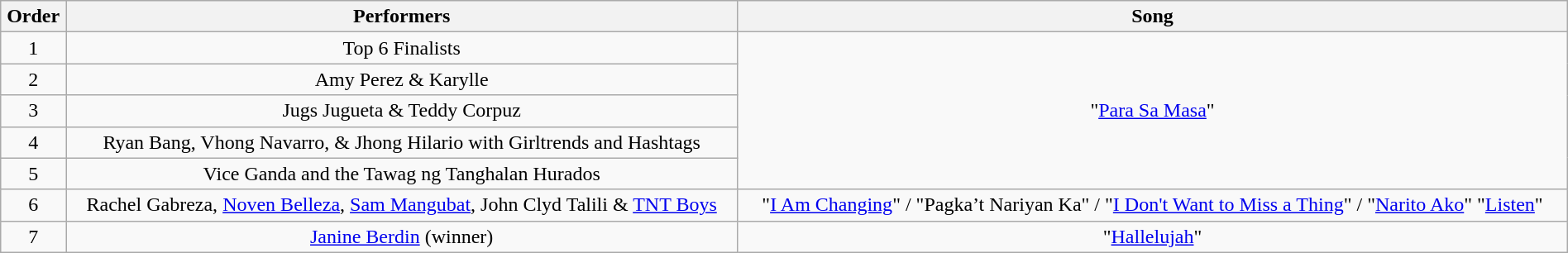<table class="wikitable" style="text-align:center; width:100%">
<tr>
<th>Order</th>
<th>Performers</th>
<th>Song</th>
</tr>
<tr>
<td>1</td>
<td>Top 6 Finalists</td>
<td rowspan="5">"<a href='#'>Para Sa Masa</a>"</td>
</tr>
<tr>
<td>2</td>
<td>Amy Perez & Karylle</td>
</tr>
<tr>
<td>3</td>
<td>Jugs Jugueta & Teddy Corpuz</td>
</tr>
<tr>
<td>4</td>
<td>Ryan Bang, Vhong Navarro, & Jhong Hilario with Girltrends and Hashtags</td>
</tr>
<tr>
<td>5</td>
<td>Vice Ganda and the Tawag ng Tanghalan Hurados</td>
</tr>
<tr>
<td>6</td>
<td>Rachel Gabreza, <a href='#'>Noven Belleza</a>, <a href='#'>Sam Mangubat</a>, John Clyd Talili & <a href='#'>TNT Boys</a></td>
<td>"<a href='#'>I Am Changing</a>" / "Pagka’t Nariyan Ka" / "<a href='#'>I Don't Want to Miss a Thing</a>" / "<a href='#'>Narito Ako</a>" "<a href='#'>Listen</a>"</td>
</tr>
<tr>
<td>7</td>
<td><a href='#'>Janine Berdin</a> (winner)</td>
<td>"<a href='#'>Hallelujah</a>"</td>
</tr>
</table>
